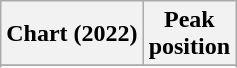<table class="wikitable sortable plainrowheaders" style="text-align:center">
<tr>
<th scope="col">Chart (2022)</th>
<th scope="col">Peak<br>position</th>
</tr>
<tr>
</tr>
<tr>
</tr>
</table>
